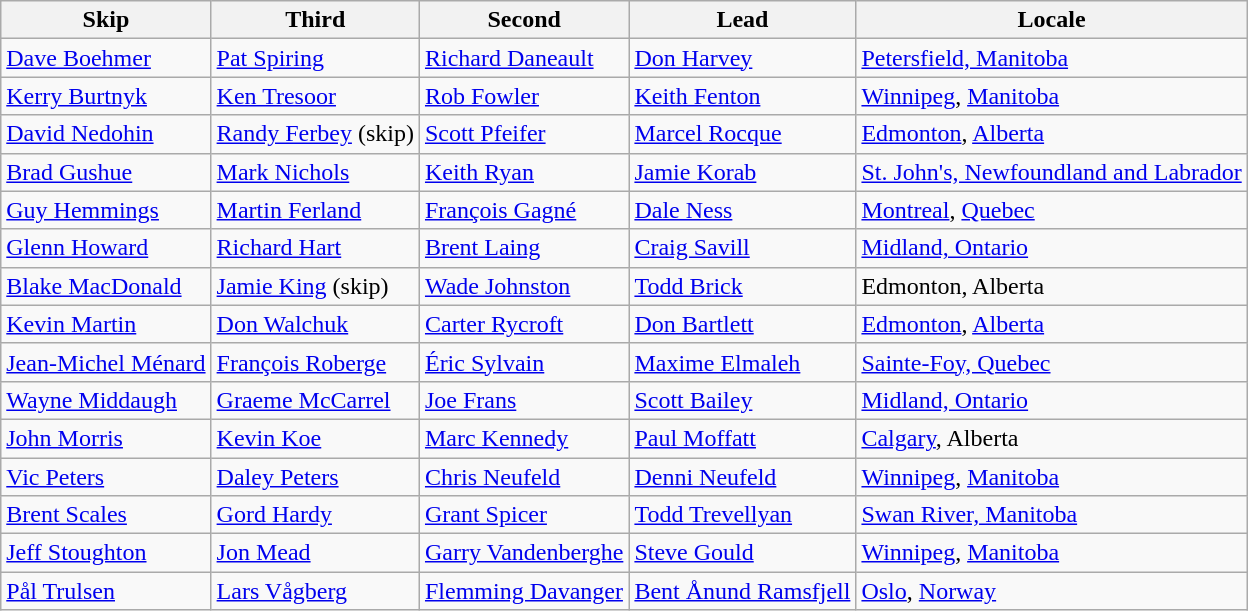<table class="wikitable">
<tr>
<th>Skip</th>
<th>Third</th>
<th>Second</th>
<th>Lead</th>
<th>Locale</th>
</tr>
<tr>
<td><a href='#'>Dave Boehmer</a></td>
<td><a href='#'>Pat Spiring</a></td>
<td><a href='#'>Richard Daneault</a></td>
<td><a href='#'>Don Harvey</a></td>
<td> <a href='#'>Petersfield, Manitoba</a></td>
</tr>
<tr>
<td><a href='#'>Kerry Burtnyk</a></td>
<td><a href='#'>Ken Tresoor</a></td>
<td><a href='#'>Rob Fowler</a></td>
<td><a href='#'>Keith Fenton</a></td>
<td> <a href='#'>Winnipeg</a>, <a href='#'>Manitoba</a></td>
</tr>
<tr>
<td><a href='#'>David Nedohin</a></td>
<td><a href='#'>Randy Ferbey</a> (skip)</td>
<td><a href='#'>Scott Pfeifer</a></td>
<td><a href='#'>Marcel Rocque</a></td>
<td> <a href='#'>Edmonton</a>, <a href='#'>Alberta</a></td>
</tr>
<tr>
<td><a href='#'>Brad Gushue</a></td>
<td><a href='#'>Mark Nichols</a></td>
<td><a href='#'>Keith Ryan</a></td>
<td><a href='#'>Jamie Korab</a></td>
<td> <a href='#'>St. John's, Newfoundland and Labrador</a></td>
</tr>
<tr>
<td><a href='#'>Guy Hemmings</a></td>
<td><a href='#'>Martin Ferland</a></td>
<td><a href='#'>François Gagné</a></td>
<td><a href='#'>Dale Ness</a></td>
<td> <a href='#'>Montreal</a>, <a href='#'>Quebec</a></td>
</tr>
<tr>
<td><a href='#'>Glenn Howard</a></td>
<td><a href='#'>Richard Hart</a></td>
<td><a href='#'>Brent Laing</a></td>
<td><a href='#'>Craig Savill</a></td>
<td> <a href='#'>Midland, Ontario</a></td>
</tr>
<tr>
<td><a href='#'>Blake MacDonald</a></td>
<td><a href='#'>Jamie King</a> (skip)</td>
<td><a href='#'>Wade Johnston</a></td>
<td><a href='#'>Todd Brick</a></td>
<td> Edmonton, Alberta</td>
</tr>
<tr>
<td><a href='#'>Kevin Martin</a></td>
<td><a href='#'>Don Walchuk</a></td>
<td><a href='#'>Carter Rycroft</a></td>
<td><a href='#'>Don Bartlett</a></td>
<td> <a href='#'>Edmonton</a>, <a href='#'>Alberta</a></td>
</tr>
<tr>
<td><a href='#'>Jean-Michel Ménard</a></td>
<td><a href='#'>François Roberge</a></td>
<td><a href='#'>Éric Sylvain</a></td>
<td><a href='#'>Maxime Elmaleh</a></td>
<td> <a href='#'>Sainte-Foy, Quebec</a></td>
</tr>
<tr>
<td><a href='#'>Wayne Middaugh</a></td>
<td><a href='#'>Graeme McCarrel</a></td>
<td><a href='#'>Joe Frans</a></td>
<td><a href='#'>Scott Bailey</a></td>
<td> <a href='#'>Midland, Ontario</a></td>
</tr>
<tr>
<td><a href='#'>John Morris</a></td>
<td><a href='#'>Kevin Koe</a></td>
<td><a href='#'>Marc Kennedy</a></td>
<td><a href='#'>Paul Moffatt</a></td>
<td> <a href='#'>Calgary</a>, Alberta</td>
</tr>
<tr>
<td><a href='#'>Vic Peters</a></td>
<td><a href='#'>Daley Peters</a></td>
<td><a href='#'>Chris Neufeld</a></td>
<td><a href='#'>Denni Neufeld</a></td>
<td> <a href='#'>Winnipeg</a>, <a href='#'>Manitoba</a></td>
</tr>
<tr>
<td><a href='#'>Brent Scales</a></td>
<td><a href='#'>Gord Hardy</a></td>
<td><a href='#'>Grant Spicer</a></td>
<td><a href='#'>Todd Trevellyan</a></td>
<td> <a href='#'>Swan River, Manitoba</a></td>
</tr>
<tr>
<td><a href='#'>Jeff Stoughton</a></td>
<td><a href='#'>Jon Mead</a></td>
<td><a href='#'>Garry Vandenberghe</a></td>
<td><a href='#'>Steve Gould</a></td>
<td> <a href='#'>Winnipeg</a>, <a href='#'>Manitoba</a></td>
</tr>
<tr>
<td><a href='#'>Pål Trulsen</a></td>
<td><a href='#'>Lars Vågberg</a></td>
<td><a href='#'>Flemming Davanger</a></td>
<td><a href='#'>Bent Ånund Ramsfjell</a></td>
<td> <a href='#'>Oslo</a>, <a href='#'>Norway</a></td>
</tr>
</table>
